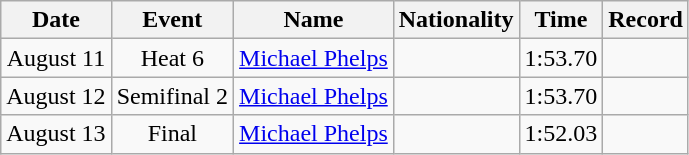<table class=wikitable style=text-align:center>
<tr>
<th>Date</th>
<th>Event</th>
<th>Name</th>
<th>Nationality</th>
<th>Time</th>
<th>Record</th>
</tr>
<tr>
<td>August 11</td>
<td>Heat 6</td>
<td align=left><a href='#'>Michael Phelps</a></td>
<td align=left></td>
<td>1:53.70</td>
<td></td>
</tr>
<tr>
<td>August 12</td>
<td>Semifinal 2</td>
<td align=left><a href='#'>Michael Phelps</a></td>
<td align=left></td>
<td>1:53.70</td>
<td></td>
</tr>
<tr>
<td>August 13</td>
<td>Final</td>
<td align=left><a href='#'>Michael Phelps</a></td>
<td align=left></td>
<td>1:52.03</td>
<td></td>
</tr>
</table>
